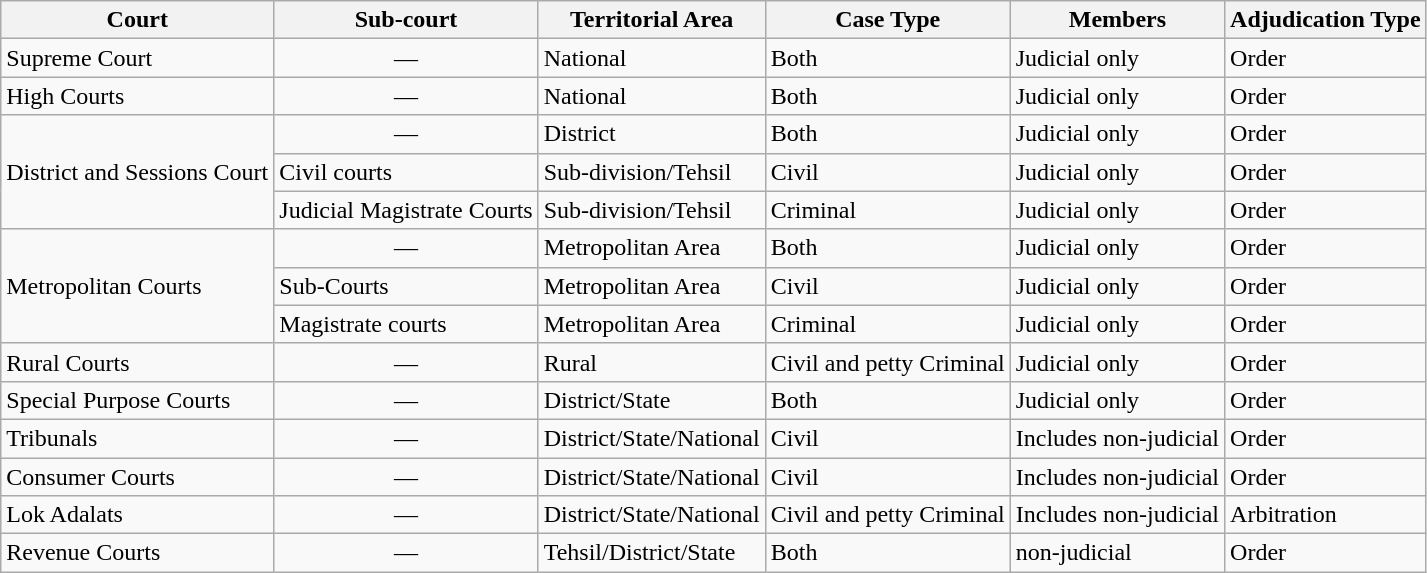<table class="wikitable">
<tr>
<th>Court</th>
<th>Sub-court</th>
<th>Territorial Area</th>
<th>Case Type</th>
<th>Members</th>
<th>Adjudication Type</th>
</tr>
<tr>
<td>Supreme Court</td>
<td rowspan="1" style="text-align: center;">—</td>
<td>National</td>
<td>Both</td>
<td>Judicial only</td>
<td>Order</td>
</tr>
<tr>
<td>High Courts</td>
<td rowspan="1" style="text-align: center;">—</td>
<td>National</td>
<td>Both</td>
<td>Judicial only</td>
<td>Order</td>
</tr>
<tr>
<td rowspan="3">District and Sessions Court</td>
<td rowspan="1" style="text-align: center;">—</td>
<td>District</td>
<td>Both</td>
<td>Judicial only</td>
<td>Order</td>
</tr>
<tr>
<td>Civil courts</td>
<td>Sub-division/Tehsil</td>
<td>Civil</td>
<td>Judicial only</td>
<td>Order</td>
</tr>
<tr>
<td>Judicial Magistrate Courts</td>
<td>Sub-division/Tehsil</td>
<td>Criminal</td>
<td>Judicial only</td>
<td>Order</td>
</tr>
<tr>
<td rowspan="3">Metropolitan Courts</td>
<td rowspan="1" style="text-align: center;">—</td>
<td>Metropolitan Area</td>
<td>Both</td>
<td>Judicial only</td>
<td>Order</td>
</tr>
<tr>
<td>Sub-Courts</td>
<td>Metropolitan Area</td>
<td>Civil</td>
<td>Judicial only</td>
<td>Order</td>
</tr>
<tr>
<td>Magistrate courts</td>
<td>Metropolitan Area</td>
<td>Criminal</td>
<td>Judicial only</td>
<td>Order</td>
</tr>
<tr>
<td>Rural Courts</td>
<td rowspan="1" style="text-align: center;">—</td>
<td>Rural</td>
<td>Civil and petty Criminal</td>
<td>Judicial only</td>
<td>Order</td>
</tr>
<tr>
<td>Special Purpose Courts</td>
<td rowspan="1" style="text-align: center;">—</td>
<td>District/State</td>
<td>Both</td>
<td>Judicial only</td>
<td>Order</td>
</tr>
<tr>
<td>Tribunals</td>
<td rowspan="1" style="text-align: center;">—</td>
<td>District/State/National</td>
<td>Civil</td>
<td>Includes non-judicial</td>
<td>Order</td>
</tr>
<tr>
<td>Consumer Courts</td>
<td rowspan="1" style="text-align: center;">—</td>
<td>District/State/National</td>
<td>Civil</td>
<td>Includes non-judicial</td>
<td>Order</td>
</tr>
<tr>
<td>Lok Adalats</td>
<td rowspan="1" style="text-align: center;">—</td>
<td>District/State/National</td>
<td>Civil and petty Criminal</td>
<td>Includes non-judicial</td>
<td>Arbitration</td>
</tr>
<tr>
<td>Revenue Courts</td>
<td rowspan="1" style="text-align: center;">—</td>
<td>Tehsil/District/State</td>
<td>Both</td>
<td>non-judicial</td>
<td>Order</td>
</tr>
</table>
